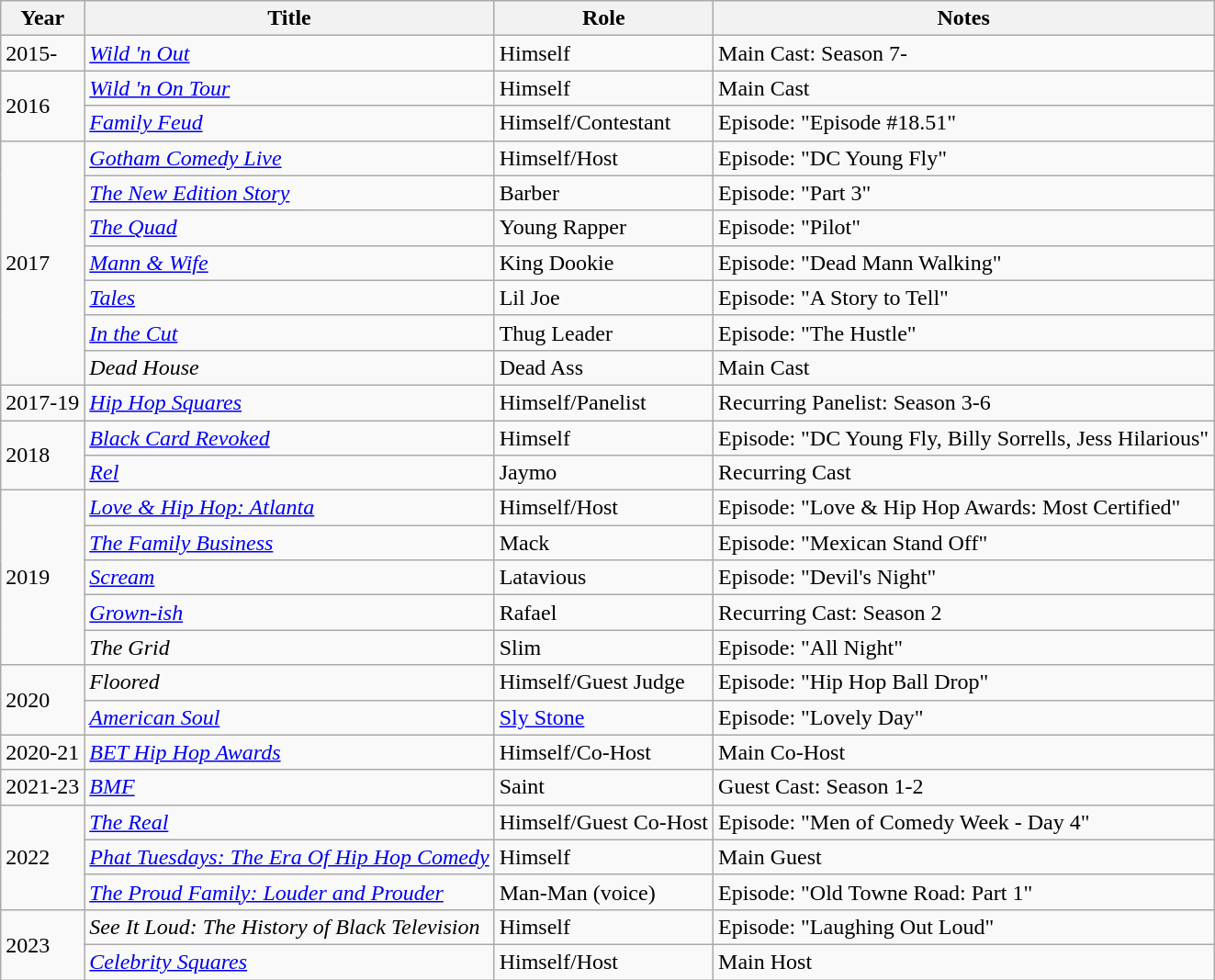<table class="wikitable sortable">
<tr>
<th>Year</th>
<th>Title</th>
<th>Role</th>
<th>Notes</th>
</tr>
<tr>
<td>2015-</td>
<td><em><a href='#'>Wild 'n Out</a></em></td>
<td>Himself</td>
<td>Main Cast: Season 7-</td>
</tr>
<tr>
<td rowspan="2">2016</td>
<td><em><a href='#'>Wild 'n On Tour</a></em></td>
<td>Himself</td>
<td>Main Cast</td>
</tr>
<tr>
<td><em><a href='#'>Family Feud</a></em></td>
<td>Himself/Contestant</td>
<td>Episode: "Episode #18.51"</td>
</tr>
<tr>
<td rowspan="7">2017</td>
<td><em><a href='#'>Gotham Comedy Live</a></em></td>
<td>Himself/Host</td>
<td>Episode: "DC Young Fly"</td>
</tr>
<tr>
<td><em><a href='#'>The New Edition Story</a></em></td>
<td>Barber</td>
<td>Episode: "Part 3"</td>
</tr>
<tr>
<td><em><a href='#'>The Quad</a></em></td>
<td>Young Rapper</td>
<td>Episode: "Pilot"</td>
</tr>
<tr>
<td><em><a href='#'>Mann & Wife</a></em></td>
<td>King Dookie</td>
<td>Episode: "Dead Mann Walking"</td>
</tr>
<tr>
<td><em><a href='#'>Tales</a></em></td>
<td>Lil Joe</td>
<td>Episode: "A Story to Tell"</td>
</tr>
<tr>
<td><em><a href='#'>In the Cut</a></em></td>
<td>Thug Leader</td>
<td>Episode: "The Hustle"</td>
</tr>
<tr>
<td><em>Dead House</em></td>
<td>Dead Ass</td>
<td>Main Cast</td>
</tr>
<tr>
<td>2017-19</td>
<td><em><a href='#'>Hip Hop Squares</a></em></td>
<td>Himself/Panelist</td>
<td>Recurring Panelist: Season 3-6</td>
</tr>
<tr>
<td rowspan="2">2018</td>
<td><em><a href='#'>Black Card Revoked</a></em></td>
<td>Himself</td>
<td>Episode: "DC Young Fly, Billy Sorrells, Jess Hilarious"</td>
</tr>
<tr>
<td><em><a href='#'>Rel</a></em></td>
<td>Jaymo</td>
<td>Recurring Cast</td>
</tr>
<tr>
<td rowspan="5">2019</td>
<td><em><a href='#'>Love & Hip Hop: Atlanta</a></em></td>
<td>Himself/Host</td>
<td>Episode: "Love & Hip Hop Awards: Most Certified"</td>
</tr>
<tr>
<td><em><a href='#'>The Family Business</a></em></td>
<td>Mack</td>
<td>Episode: "Mexican Stand Off"</td>
</tr>
<tr>
<td><em><a href='#'>Scream</a></em></td>
<td>Latavious</td>
<td>Episode: "Devil's Night"</td>
</tr>
<tr>
<td><em><a href='#'>Grown-ish</a></em></td>
<td>Rafael</td>
<td>Recurring Cast: Season 2</td>
</tr>
<tr>
<td><em>The Grid</em></td>
<td>Slim</td>
<td>Episode: "All Night"</td>
</tr>
<tr>
<td rowspan="2">2020</td>
<td><em>Floored</em></td>
<td>Himself/Guest Judge</td>
<td>Episode: "Hip Hop Ball Drop"</td>
</tr>
<tr>
<td><em><a href='#'>American Soul</a></em></td>
<td><a href='#'>Sly Stone</a></td>
<td>Episode: "Lovely Day"</td>
</tr>
<tr>
<td>2020-21</td>
<td><em><a href='#'>BET Hip Hop Awards</a></em></td>
<td>Himself/Co-Host</td>
<td>Main Co-Host</td>
</tr>
<tr>
<td>2021-23</td>
<td><em><a href='#'>BMF</a></em></td>
<td>Saint</td>
<td>Guest Cast: Season 1-2</td>
</tr>
<tr>
<td rowspan="3">2022</td>
<td><em><a href='#'>The Real</a></em></td>
<td>Himself/Guest Co-Host</td>
<td>Episode: "Men of Comedy Week - Day 4"</td>
</tr>
<tr>
<td><em><a href='#'>Phat Tuesdays: The Era Of Hip Hop Comedy</a></em></td>
<td>Himself</td>
<td>Main Guest</td>
</tr>
<tr>
<td><em><a href='#'>The Proud Family: Louder and Prouder</a></em></td>
<td>Man-Man (voice)</td>
<td>Episode: "Old Towne Road: Part 1"</td>
</tr>
<tr>
<td rowspan="2">2023</td>
<td><em>See It Loud: The History of Black Television</em></td>
<td>Himself</td>
<td>Episode: "Laughing Out Loud"</td>
</tr>
<tr>
<td><em><a href='#'>Celebrity Squares</a></em></td>
<td>Himself/Host</td>
<td>Main Host</td>
</tr>
</table>
